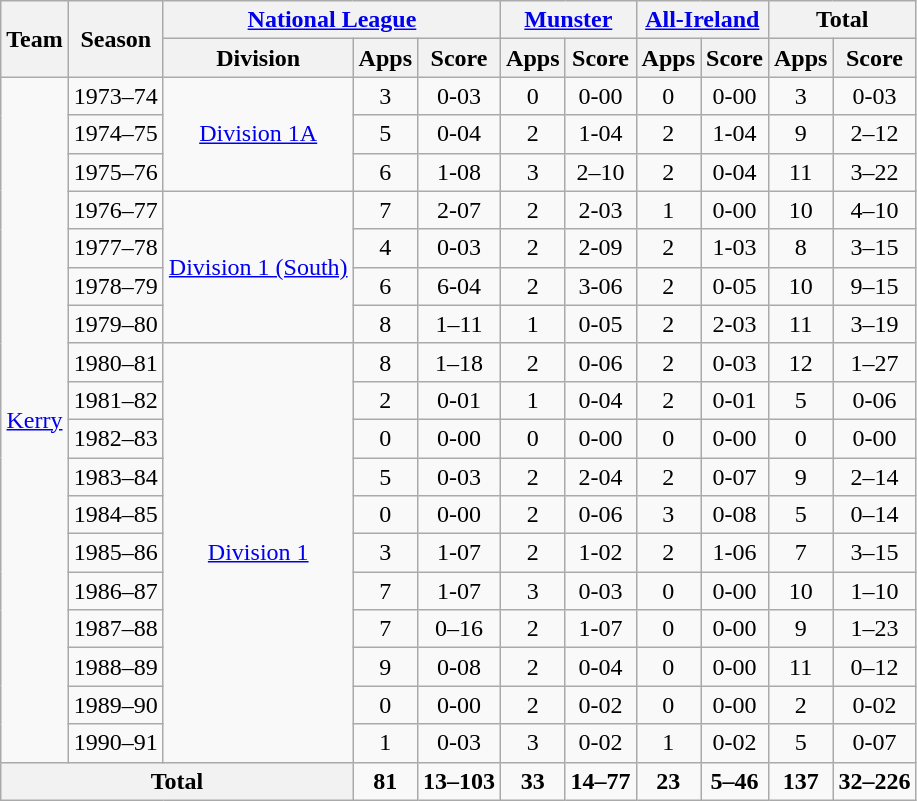<table class="wikitable" style="text-align:center">
<tr>
<th rowspan="2">Team</th>
<th rowspan="2">Season</th>
<th colspan="3"><a href='#'>National League</a></th>
<th colspan="2"><a href='#'>Munster</a></th>
<th colspan="2"><a href='#'>All-Ireland</a></th>
<th colspan="2">Total</th>
</tr>
<tr>
<th>Division</th>
<th>Apps</th>
<th>Score</th>
<th>Apps</th>
<th>Score</th>
<th>Apps</th>
<th>Score</th>
<th>Apps</th>
<th>Score</th>
</tr>
<tr>
<td rowspan="18"><a href='#'>Kerry</a></td>
<td>1973–74</td>
<td rowspan="3"><a href='#'>Division 1A</a></td>
<td>3</td>
<td>0-03</td>
<td>0</td>
<td>0-00</td>
<td>0</td>
<td>0-00</td>
<td>3</td>
<td>0-03</td>
</tr>
<tr>
<td>1974–75</td>
<td>5</td>
<td>0-04</td>
<td>2</td>
<td>1-04</td>
<td>2</td>
<td>1-04</td>
<td>9</td>
<td>2–12</td>
</tr>
<tr>
<td>1975–76</td>
<td>6</td>
<td>1-08</td>
<td>3</td>
<td>2–10</td>
<td>2</td>
<td>0-04</td>
<td>11</td>
<td>3–22</td>
</tr>
<tr>
<td>1976–77</td>
<td rowspan="4"><a href='#'>Division 1 (South)</a></td>
<td>7</td>
<td>2-07</td>
<td>2</td>
<td>2-03</td>
<td>1</td>
<td>0-00</td>
<td>10</td>
<td>4–10</td>
</tr>
<tr>
<td>1977–78</td>
<td>4</td>
<td>0-03</td>
<td>2</td>
<td>2-09</td>
<td>2</td>
<td>1-03</td>
<td>8</td>
<td>3–15</td>
</tr>
<tr>
<td>1978–79</td>
<td>6</td>
<td>6-04</td>
<td>2</td>
<td>3-06</td>
<td>2</td>
<td>0-05</td>
<td>10</td>
<td>9–15</td>
</tr>
<tr>
<td>1979–80</td>
<td>8</td>
<td>1–11</td>
<td>1</td>
<td>0-05</td>
<td>2</td>
<td>2-03</td>
<td>11</td>
<td>3–19</td>
</tr>
<tr>
<td>1980–81</td>
<td rowspan="11"><a href='#'>Division 1</a></td>
<td>8</td>
<td>1–18</td>
<td>2</td>
<td>0-06</td>
<td>2</td>
<td>0-03</td>
<td>12</td>
<td>1–27</td>
</tr>
<tr>
<td>1981–82</td>
<td>2</td>
<td>0-01</td>
<td>1</td>
<td>0-04</td>
<td>2</td>
<td>0-01</td>
<td>5</td>
<td>0-06</td>
</tr>
<tr>
<td>1982–83</td>
<td>0</td>
<td>0-00</td>
<td>0</td>
<td>0-00</td>
<td>0</td>
<td>0-00</td>
<td>0</td>
<td>0-00</td>
</tr>
<tr>
<td>1983–84</td>
<td>5</td>
<td>0-03</td>
<td>2</td>
<td>2-04</td>
<td>2</td>
<td>0-07</td>
<td>9</td>
<td>2–14</td>
</tr>
<tr>
<td>1984–85</td>
<td>0</td>
<td>0-00</td>
<td>2</td>
<td>0-06</td>
<td>3</td>
<td>0-08</td>
<td>5</td>
<td>0–14</td>
</tr>
<tr>
<td>1985–86</td>
<td>3</td>
<td>1-07</td>
<td>2</td>
<td>1-02</td>
<td>2</td>
<td>1-06</td>
<td>7</td>
<td>3–15</td>
</tr>
<tr>
<td>1986–87</td>
<td>7</td>
<td>1-07</td>
<td>3</td>
<td>0-03</td>
<td>0</td>
<td>0-00</td>
<td>10</td>
<td>1–10</td>
</tr>
<tr>
<td>1987–88</td>
<td>7</td>
<td>0–16</td>
<td>2</td>
<td>1-07</td>
<td>0</td>
<td>0-00</td>
<td>9</td>
<td>1–23</td>
</tr>
<tr>
<td>1988–89</td>
<td>9</td>
<td>0-08</td>
<td>2</td>
<td>0-04</td>
<td>0</td>
<td>0-00</td>
<td>11</td>
<td>0–12</td>
</tr>
<tr>
<td>1989–90</td>
<td>0</td>
<td>0-00</td>
<td>2</td>
<td>0-02</td>
<td>0</td>
<td>0-00</td>
<td>2</td>
<td>0-02</td>
</tr>
<tr>
<td>1990–91</td>
<td>1</td>
<td>0-03</td>
<td>3</td>
<td>0-02</td>
<td>1</td>
<td>0-02</td>
<td>5</td>
<td>0-07</td>
</tr>
<tr>
<th colspan="3">Total</th>
<td><strong>81</strong></td>
<td><strong>13–103</strong></td>
<td><strong>33</strong></td>
<td><strong>14–77</strong></td>
<td><strong>23</strong></td>
<td><strong>5–46</strong></td>
<td><strong>137</strong></td>
<td><strong>32–226</strong></td>
</tr>
</table>
